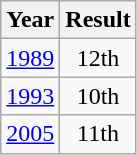<table class="wikitable" style="text-align:center">
<tr>
<th>Year</th>
<th>Result</th>
</tr>
<tr>
<td><a href='#'>1989</a></td>
<td>12th</td>
</tr>
<tr>
<td><a href='#'>1993</a></td>
<td>10th</td>
</tr>
<tr>
<td><a href='#'>2005</a></td>
<td>11th</td>
</tr>
</table>
